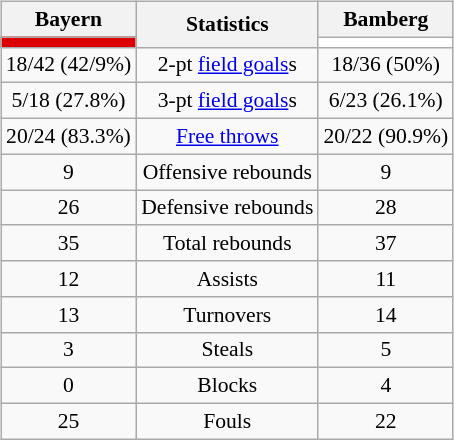<table style="width:100%;">
<tr>
<td valign=top align=right width=33%><br>













</td>
<td style="vertical-align:top; align:center; width:33%;"><br><table style="width:100%;">
<tr>
<td style="width=50%;"></td>
<td></td>
<td></td>
<td style="width=50%;"></td>
</tr>
</table>
<table class="wikitable" style="font-size:90%; text-align:center; margin:auto;" align=center>
<tr>
<th>Bayern</th>
<th rowspan=2>Statistics</th>
<th>Bamberg</th>
</tr>
<tr>
<td style="background:#dd0000;"></td>
<td style="background:white;"></td>
</tr>
<tr>
<td>18/42 (42/9%)</td>
<td>2-pt <a href='#'>field goals</a>s</td>
<td>18/36 (50%)</td>
</tr>
<tr>
<td>5/18 (27.8%)</td>
<td>3-pt <a href='#'>field goals</a>s</td>
<td>6/23 (26.1%)</td>
</tr>
<tr>
<td>20/24 (83.3%)</td>
<td><a href='#'>Free throws</a></td>
<td>20/22 (90.9%)</td>
</tr>
<tr>
<td>9</td>
<td>Offensive rebounds</td>
<td>9</td>
</tr>
<tr>
<td>26</td>
<td>Defensive rebounds</td>
<td>28</td>
</tr>
<tr>
<td>35</td>
<td>Total rebounds</td>
<td>37</td>
</tr>
<tr>
<td>12</td>
<td>Assists</td>
<td>11</td>
</tr>
<tr>
<td>13</td>
<td>Turnovers</td>
<td>14</td>
</tr>
<tr>
<td>3</td>
<td>Steals</td>
<td>5</td>
</tr>
<tr>
<td>0</td>
<td>Blocks</td>
<td>4</td>
</tr>
<tr>
<td>25</td>
<td>Fouls</td>
<td>22</td>
</tr>
</table>
</td>
<td style="vertical-align:top; align:left; width:33%;"><br>













</td>
</tr>
</table>
